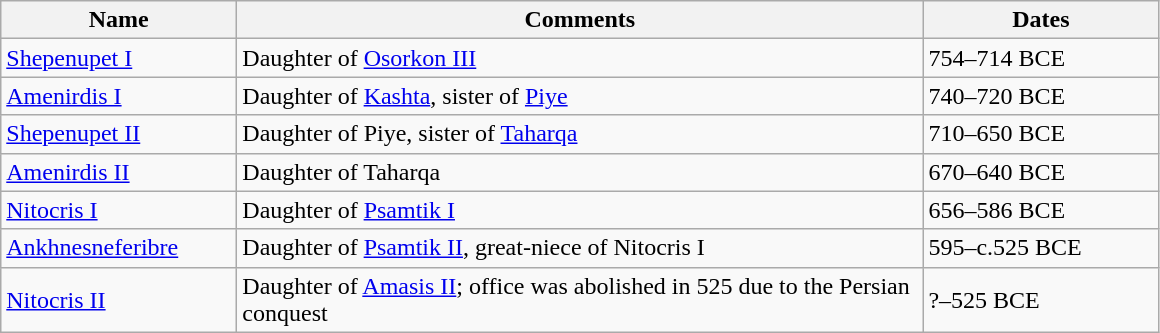<table class="wikitable">
<tr>
<th width="150">Name</th>
<th width="450">Comments</th>
<th width="150">Dates</th>
</tr>
<tr>
<td><a href='#'>Shepenupet I</a></td>
<td>Daughter of <a href='#'>Osorkon III</a></td>
<td>754–714 BCE</td>
</tr>
<tr>
<td><a href='#'>Amenirdis I</a></td>
<td>Daughter of <a href='#'>Kashta</a>, sister of <a href='#'>Piye</a></td>
<td>740–720 BCE</td>
</tr>
<tr>
<td><a href='#'>Shepenupet II</a></td>
<td>Daughter of Piye, sister of <a href='#'>Taharqa</a></td>
<td>710–650 BCE</td>
</tr>
<tr>
<td><a href='#'>Amenirdis II</a></td>
<td>Daughter of Taharqa</td>
<td>670–640 BCE</td>
</tr>
<tr>
<td><a href='#'>Nitocris I</a></td>
<td>Daughter of <a href='#'>Psamtik I</a></td>
<td>656–586 BCE</td>
</tr>
<tr>
<td><a href='#'>Ankhnesneferibre</a></td>
<td>Daughter of <a href='#'>Psamtik II</a>, great-niece of Nitocris I</td>
<td>595–c.525 BCE</td>
</tr>
<tr>
<td><a href='#'>Nitocris II</a></td>
<td>Daughter of <a href='#'>Amasis II</a>; office was abolished in 525 due to the Persian conquest</td>
<td>?–525 BCE</td>
</tr>
</table>
